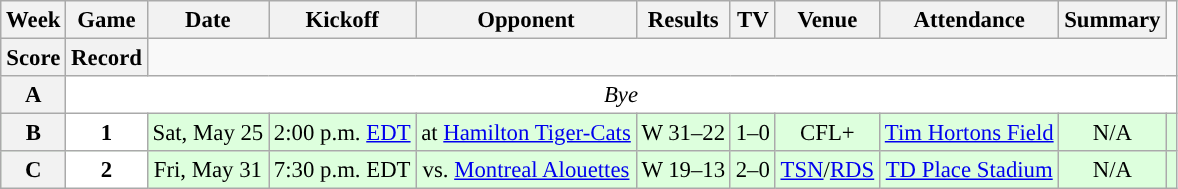<table class="wikitable" style="font-size: 95%;">
<tr>
<th scope="col">Week</th>
<th scope="col">Game</th>
<th scope="col">Date</th>
<th scope="col">Kickoff</th>
<th scope="col">Opponent</th>
<th scope="col">Results</th>
<th scope="col">TV</th>
<th scope="col">Venue</th>
<th scope="col">Attendance</th>
<th scope="col">Summary</th>
</tr>
<tr>
<th scope="col">Score</th>
<th scope="col">Record</th>
</tr>
<tr align="center" bgcolor="#ffffff">
<th align="center"><strong>A</strong></th>
<td colspan=10 align="center" valign="middle"><em>Bye</em></td>
</tr>
<tr align="center" bgcolor="#ddffdd">
<th align="center"><strong>B</strong></th>
<th style="text-align:center; background:white;"><span>1</span></th>
<td align="center">Sat, May 25</td>
<td align="center">2:00 p.m. <a href='#'>EDT</a></td>
<td align="center">at <a href='#'>Hamilton Tiger-Cats</a></td>
<td align="center">W 31–22</td>
<td align="center">1–0</td>
<td align="center">CFL+</td>
<td align="center"><a href='#'>Tim Hortons Field</a></td>
<td align="center">N/A</td>
<td align="center"></td>
</tr>
<tr align="center" bgcolor="#ddffdd">
<th align="center"><strong>C</strong></th>
<th style="text-align:center; background:white;"><span>2</span></th>
<td align="center">Fri, May 31</td>
<td align="center">7:30 p.m. EDT</td>
<td align="center">vs. <a href='#'>Montreal Alouettes</a></td>
<td align="center">W 19–13</td>
<td align="center">2–0</td>
<td align="center"><a href='#'>TSN</a>/<a href='#'>RDS</a></td>
<td align="center"><a href='#'>TD Place Stadium</a></td>
<td align="center">N/A</td>
<td align="center"></td>
</tr>
</table>
